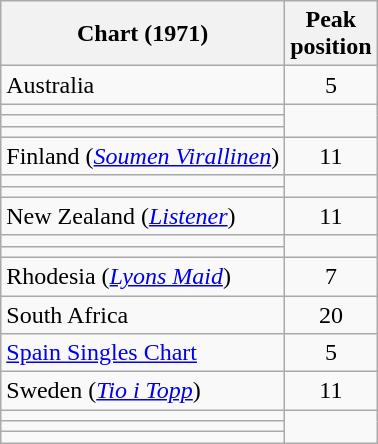<table class="wikitable sortable">
<tr>
<th>Chart (1971)</th>
<th>Peak<br>position</th>
</tr>
<tr>
<td>Australia</td>
<td style="text-align:center;">5</td>
</tr>
<tr>
<td></td>
</tr>
<tr>
<td></td>
</tr>
<tr>
<td></td>
</tr>
<tr>
<td align="left">Finland (<a href='#'><em>Soumen Virallinen</em></a>)</td>
<td style="text-align:center;">11</td>
</tr>
<tr>
<td></td>
</tr>
<tr>
<td></td>
</tr>
<tr>
<td align="left">New Zealand (<em><a href='#'>Listener</a></em>)</td>
<td style="text-align:center;">11</td>
</tr>
<tr>
<td></td>
</tr>
<tr>
<td></td>
</tr>
<tr>
<td>Rhodesia (<em><a href='#'>Lyons Maid</a></em>)</td>
<td style="text-align:center;">7</td>
</tr>
<tr>
<td>South Africa</td>
<td style="text-align:center;">20</td>
</tr>
<tr>
<td align="left"><a href='#'>Spain Singles Chart</a></td>
<td style="text-align:center;">5</td>
</tr>
<tr>
<td>Sweden (<em><a href='#'>Tio i Topp</a></em>)</td>
<td style="text-align:center;">11</td>
</tr>
<tr>
<td></td>
</tr>
<tr>
<td></td>
</tr>
<tr>
<td></td>
</tr>
</table>
